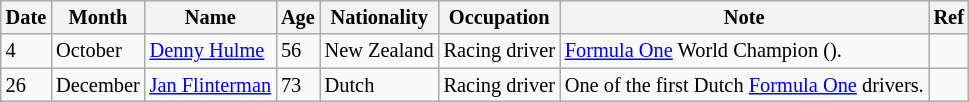<table class="wikitable" style="font-size:85%;">
<tr>
<th>Date</th>
<th>Month</th>
<th>Name</th>
<th>Age</th>
<th>Nationality</th>
<th>Occupation</th>
<th>Note</th>
<th>Ref</th>
</tr>
<tr>
<td>4</td>
<td>October</td>
<td><a href='#'>Denny Hulme</a></td>
<td>56</td>
<td>New Zealand</td>
<td>Racing driver</td>
<td><a href='#'>Formula One</a> World Champion ().</td>
<td></td>
</tr>
<tr>
<td>26</td>
<td>December</td>
<td><a href='#'>Jan Flinterman</a></td>
<td>73</td>
<td>Dutch</td>
<td>Racing driver</td>
<td>One of the first Dutch <a href='#'>Formula One</a> drivers.</td>
<td></td>
</tr>
</table>
